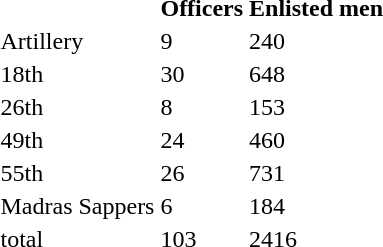<table>
<tr>
<th></th>
<th>Officers</th>
<th>Enlisted men</th>
</tr>
<tr>
<td>Artillery</td>
<td>9</td>
<td>240</td>
</tr>
<tr>
<td>18th</td>
<td>30</td>
<td>648</td>
</tr>
<tr>
<td>26th</td>
<td>8</td>
<td>153</td>
</tr>
<tr>
<td>49th</td>
<td>24</td>
<td>460</td>
</tr>
<tr>
<td>55th</td>
<td>26</td>
<td>731</td>
</tr>
<tr>
<td>Madras Sappers</td>
<td>6</td>
<td>184</td>
</tr>
<tr>
<td>total</td>
<td>103</td>
<td>2416</td>
</tr>
</table>
